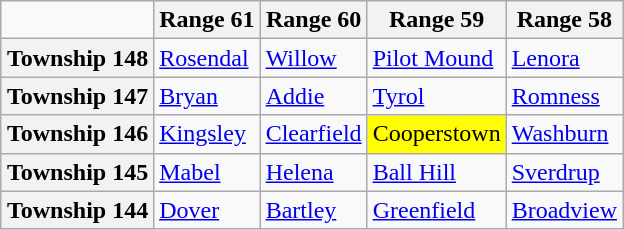<table class="wikitable" style="margin-left: auto; margin-right: auto; border: none;">
<tr>
<td></td>
<th scope="col">Range 61</th>
<th scope="col">Range 60</th>
<th scope="col">Range 59</th>
<th scope="col">Range 58</th>
</tr>
<tr>
<th scope="col">Township 148</th>
<td><a href='#'>Rosendal</a></td>
<td><a href='#'>Willow</a></td>
<td><a href='#'>Pilot Mound</a></td>
<td><a href='#'>Lenora</a></td>
</tr>
<tr>
<th scope="col">Township 147</th>
<td><a href='#'>Bryan</a></td>
<td><a href='#'>Addie</a></td>
<td><a href='#'>Tyrol</a></td>
<td><a href='#'>Romness</a></td>
</tr>
<tr>
<th scope="col">Township 146</th>
<td><a href='#'>Kingsley</a></td>
<td><a href='#'>Clearfield</a></td>
<td style="background: yellow">Cooperstown</td>
<td><a href='#'>Washburn</a></td>
</tr>
<tr>
<th scope="col">Township 145</th>
<td><a href='#'>Mabel</a></td>
<td><a href='#'>Helena</a></td>
<td><a href='#'>Ball Hill</a></td>
<td><a href='#'>Sverdrup</a></td>
</tr>
<tr>
<th scope="col">Township 144</th>
<td><a href='#'>Dover</a></td>
<td><a href='#'>Bartley</a></td>
<td><a href='#'>Greenfield</a></td>
<td><a href='#'>Broadview</a></td>
</tr>
</table>
